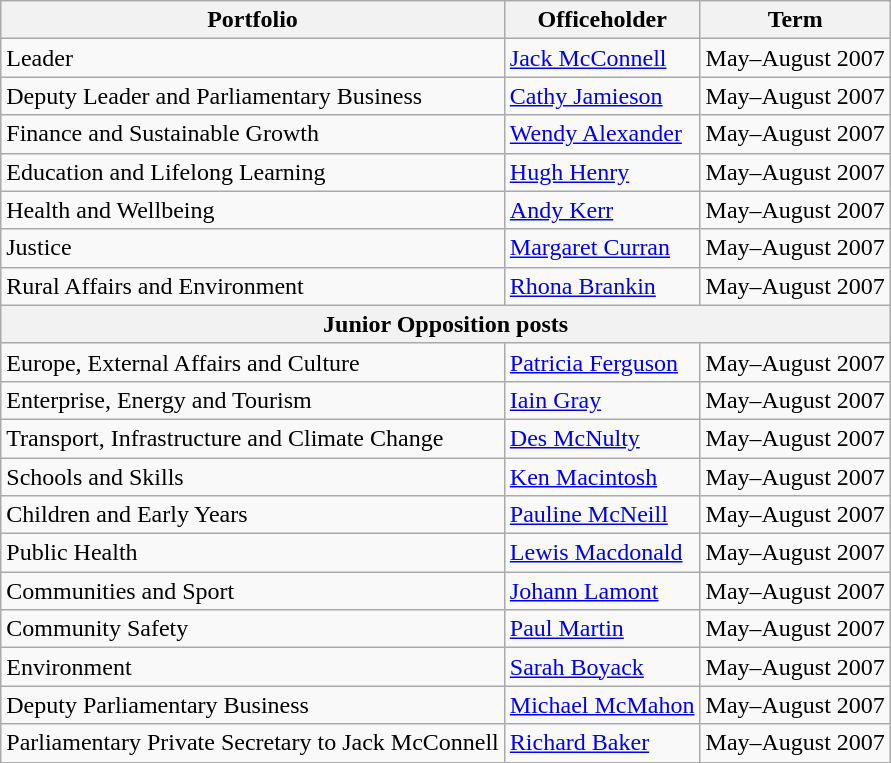<table class="wikitable">
<tr>
<th>Portfolio</th>
<th>Officeholder</th>
<th>Term</th>
</tr>
<tr>
<td>Leader</td>
<td><a href='#'>Jack McConnell</a></td>
<td>May–August 2007</td>
</tr>
<tr>
<td>Deputy Leader and Parliamentary Business</td>
<td><a href='#'>Cathy Jamieson</a></td>
<td>May–August 2007</td>
</tr>
<tr>
<td>Finance and Sustainable Growth</td>
<td><a href='#'>Wendy Alexander</a></td>
<td>May–August 2007</td>
</tr>
<tr>
<td>Education and Lifelong Learning</td>
<td><a href='#'>Hugh Henry</a></td>
<td>May–August 2007</td>
</tr>
<tr>
<td>Health and Wellbeing</td>
<td><a href='#'>Andy Kerr</a></td>
<td>May–August 2007</td>
</tr>
<tr>
<td>Justice</td>
<td><a href='#'>Margaret Curran</a></td>
<td>May–August 2007</td>
</tr>
<tr>
<td>Rural Affairs and Environment</td>
<td><a href='#'>Rhona Brankin</a></td>
<td>May–August 2007</td>
</tr>
<tr>
<th colspan="3">Junior Opposition posts</th>
</tr>
<tr>
<td>Europe, External Affairs and Culture</td>
<td><a href='#'>Patricia Ferguson</a></td>
<td>May–August 2007</td>
</tr>
<tr>
<td>Enterprise, Energy and Tourism</td>
<td><a href='#'>Iain Gray</a></td>
<td>May–August 2007</td>
</tr>
<tr>
<td>Transport, Infrastructure and Climate Change</td>
<td><a href='#'>Des McNulty</a></td>
<td>May–August 2007</td>
</tr>
<tr>
<td>Schools and Skills</td>
<td><a href='#'>Ken Macintosh</a></td>
<td>May–August 2007</td>
</tr>
<tr>
<td>Children and Early Years</td>
<td><a href='#'>Pauline McNeill</a></td>
<td>May–August 2007</td>
</tr>
<tr>
<td>Public Health</td>
<td><a href='#'>Lewis Macdonald</a></td>
<td>May–August 2007</td>
</tr>
<tr>
<td>Communities and Sport</td>
<td><a href='#'>Johann Lamont</a></td>
<td>May–August 2007</td>
</tr>
<tr>
<td>Community Safety</td>
<td><a href='#'>Paul Martin</a></td>
<td>May–August 2007</td>
</tr>
<tr>
<td>Environment</td>
<td><a href='#'>Sarah Boyack</a></td>
<td>May–August 2007</td>
</tr>
<tr>
<td>Deputy Parliamentary Business</td>
<td><a href='#'>Michael McMahon</a></td>
<td>May–August 2007</td>
</tr>
<tr>
<td>Parliamentary Private Secretary to Jack McConnell</td>
<td><a href='#'>Richard Baker</a></td>
<td>May–August 2007</td>
</tr>
</table>
